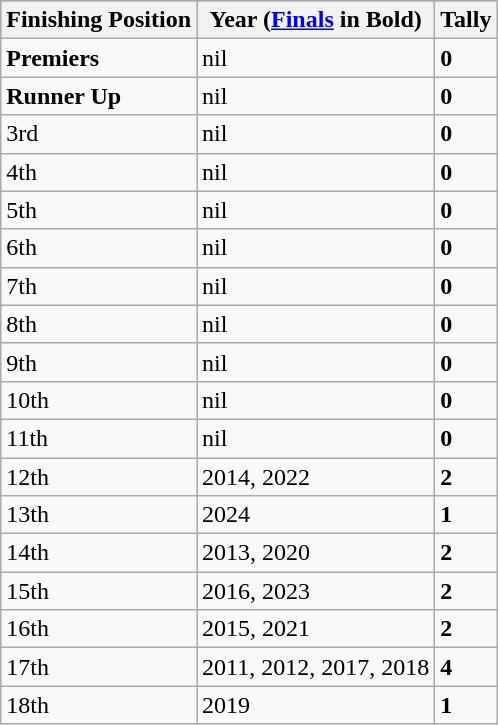<table class="wikitable">
<tr style="background:#bdb76b;">
<th>Finishing Position</th>
<th>Year (<a href='#'>Finals</a> in Bold)</th>
<th>Tally</th>
</tr>
<tr>
<td><strong>Premiers</strong></td>
<td>nil</td>
<td><strong>0</strong></td>
</tr>
<tr>
<td><strong>Runner Up</strong></td>
<td>nil</td>
<td><strong>0</strong></td>
</tr>
<tr>
<td>3rd</td>
<td>nil</td>
<td><strong>0</strong></td>
</tr>
<tr>
<td>4th</td>
<td>nil</td>
<td><strong>0</strong></td>
</tr>
<tr>
<td>5th</td>
<td>nil</td>
<td><strong>0</strong></td>
</tr>
<tr>
<td>6th</td>
<td>nil</td>
<td><strong>0</strong></td>
</tr>
<tr>
<td>7th</td>
<td>nil</td>
<td><strong>0</strong></td>
</tr>
<tr>
<td>8th</td>
<td>nil</td>
<td><strong>0</strong></td>
</tr>
<tr>
<td>9th</td>
<td>nil</td>
<td><strong>0</strong></td>
</tr>
<tr>
<td>10th</td>
<td>nil</td>
<td><strong>0</strong></td>
</tr>
<tr>
<td>11th</td>
<td>nil</td>
<td><strong>0</strong></td>
</tr>
<tr>
<td>12th</td>
<td>2014, 2022</td>
<td><strong>2</strong></td>
</tr>
<tr>
<td>13th</td>
<td>2024</td>
<td><strong>1</strong></td>
</tr>
<tr>
<td>14th</td>
<td>2013, 2020</td>
<td><strong>2</strong></td>
</tr>
<tr>
<td>15th</td>
<td>2016, 2023</td>
<td><strong>2</strong></td>
</tr>
<tr>
<td>16th</td>
<td>2015, 2021</td>
<td><strong>2</strong></td>
</tr>
<tr>
<td>17th</td>
<td>2011, 2012, 2017, 2018</td>
<td><strong>4</strong></td>
</tr>
<tr>
<td>18th</td>
<td>2019</td>
<td><strong>1</strong></td>
</tr>
</table>
